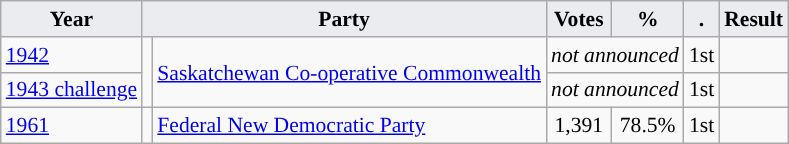<table class="wikitable" style="font-size:90%; text-align:center;">
<tr>
<th style="background:#eaecf0;">Year</th>
<th colspan="2" style="background:#eaecf0;">Party</th>
<th style="background:#eaecf0;">Votes</th>
<th style="background:#eaecf0;">%</th>
<th style="background:#eaecf0;">.</th>
<th style="background:#eaecf0;">Result</th>
</tr>
<tr>
<td align="left"><a href='#'>1942</a></td>
<td rowspan="2" style="background-color:"></td>
<td rowspan ="2" align="left"><a href='#'>Saskatchewan Co-operative Commonwealth</a></td>
<td colspan="2"><em>not announced</em></td>
<td>1st</td>
<td></td>
</tr>
<tr>
<td align="left"><a href='#'>1943 challenge</a></td>
<td colspan="2"><em>not announced</em></td>
<td>1st</td>
<td></td>
</tr>
<tr>
<td align="left"><a href='#'>1961</a></td>
<td style="background-color:"></td>
<td align="left"><a href='#'>Federal New Democratic Party</a></td>
<td>1,391</td>
<td>78.5%</td>
<td>1st</td>
<td></td>
</tr>
</table>
